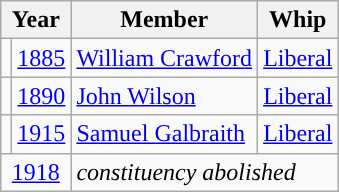<table class="wikitable">
<tr>
<th colspan="2">Year</th>
<th>Member</th>
<th>Whip</th>
</tr>
<tr>
<td style="color:inherit;background-color: "></td>
<td><a href='#'>1885</a></td>
<td><a href='#'>William Crawford</a></td>
<td><a href='#'>Liberal</a></td>
</tr>
<tr>
<td style="color:inherit;background-color: "></td>
<td><a href='#'>1890</a></td>
<td><a href='#'>John Wilson</a></td>
<td><a href='#'>Liberal</a></td>
</tr>
<tr>
<td style="color:inherit;background-color: "></td>
<td><a href='#'>1915</a></td>
<td><a href='#'>Samuel Galbraith</a></td>
<td><a href='#'>Liberal</a></td>
</tr>
<tr>
<td colspan="2" align="center"><a href='#'>1918</a></td>
<td colspan="2"><em>constituency abolished</em></td>
</tr>
</table>
